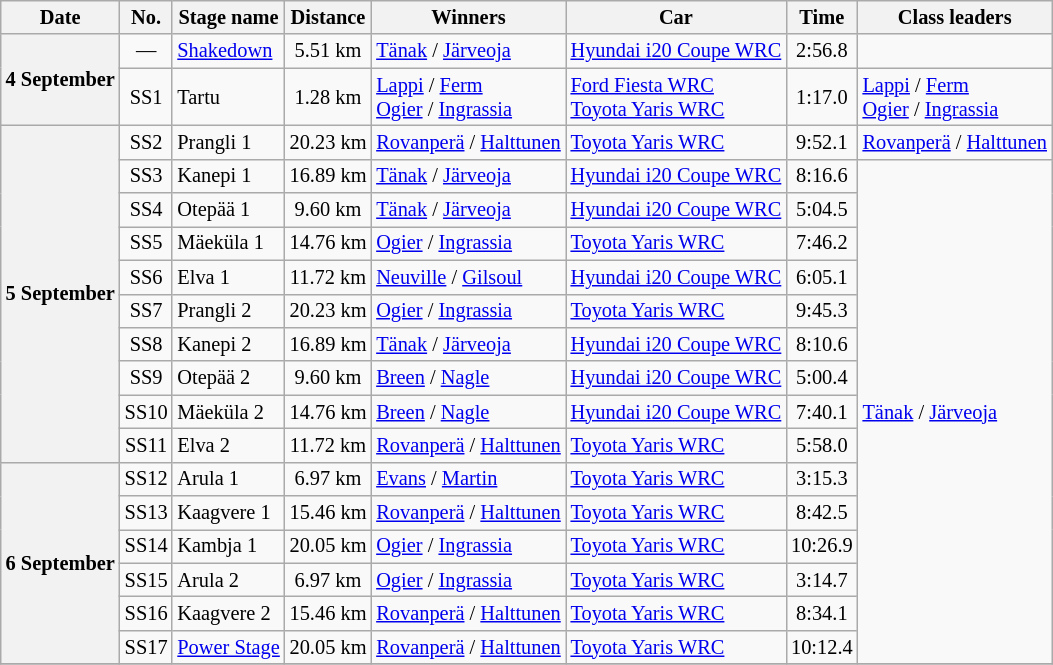<table class="wikitable" style="font-size: 85%;">
<tr>
<th>Date</th>
<th>No.</th>
<th>Stage name</th>
<th>Distance</th>
<th>Winners</th>
<th>Car</th>
<th>Time</th>
<th nowrap>Class leaders</th>
</tr>
<tr>
<th rowspan="2">4 September</th>
<td align="center">—</td>
<td><a href='#'>Shakedown</a></td>
<td align="center">5.51 km</td>
<td><a href='#'>Tänak</a> / <a href='#'>Järveoja</a></td>
<td><a href='#'>Hyundai i20 Coupe WRC</a></td>
<td align="center">2:56.8</td>
<td></td>
</tr>
<tr>
<td align="center">SS1</td>
<td>Tartu</td>
<td align="center">1.28 km</td>
<td><a href='#'>Lappi</a> / <a href='#'>Ferm</a><br><a href='#'>Ogier</a> / <a href='#'>Ingrassia</a></td>
<td><a href='#'>Ford Fiesta WRC</a><br><a href='#'>Toyota Yaris WRC</a></td>
<td align="center">1:17.0</td>
<td><a href='#'>Lappi</a> / <a href='#'>Ferm</a><br><a href='#'>Ogier</a> / <a href='#'>Ingrassia</a></td>
</tr>
<tr>
<th rowspan="10">5 September</th>
<td align="center">SS2</td>
<td>Prangli 1</td>
<td align="center">20.23 km</td>
<td><a href='#'>Rovanperä</a> / <a href='#'>Halttunen</a></td>
<td><a href='#'>Toyota Yaris WRC</a></td>
<td align="center">9:52.1</td>
<td><a href='#'>Rovanperä</a> / <a href='#'>Halttunen</a></td>
</tr>
<tr>
<td align="center">SS3</td>
<td>Kanepi 1</td>
<td align="center">16.89 km</td>
<td><a href='#'>Tänak</a> / <a href='#'>Järveoja</a></td>
<td><a href='#'>Hyundai i20 Coupe WRC</a></td>
<td align="center">8:16.6</td>
<td rowspan="15"><a href='#'>Tänak</a> / <a href='#'>Järveoja</a></td>
</tr>
<tr>
<td align="center">SS4</td>
<td>Otepää 1</td>
<td align="center">9.60 km</td>
<td><a href='#'>Tänak</a> / <a href='#'>Järveoja</a></td>
<td><a href='#'>Hyundai i20 Coupe WRC</a></td>
<td align="center">5:04.5</td>
</tr>
<tr>
<td align="center">SS5</td>
<td>Mäeküla 1</td>
<td align="center">14.76 km</td>
<td><a href='#'>Ogier</a> / <a href='#'>Ingrassia</a></td>
<td><a href='#'>Toyota Yaris WRC</a></td>
<td align="center">7:46.2</td>
</tr>
<tr>
<td align="center">SS6</td>
<td>Elva 1</td>
<td align="center">11.72 km</td>
<td><a href='#'>Neuville</a> / <a href='#'>Gilsoul</a></td>
<td><a href='#'>Hyundai i20 Coupe WRC</a></td>
<td align="center">6:05.1</td>
</tr>
<tr>
<td align="center">SS7</td>
<td>Prangli 2</td>
<td align="center">20.23 km</td>
<td><a href='#'>Ogier</a> / <a href='#'>Ingrassia</a></td>
<td><a href='#'>Toyota Yaris WRC</a></td>
<td align="center">9:45.3</td>
</tr>
<tr>
<td align="center">SS8</td>
<td>Kanepi 2</td>
<td align="center">16.89 km</td>
<td><a href='#'>Tänak</a> / <a href='#'>Järveoja</a></td>
<td><a href='#'>Hyundai i20 Coupe WRC</a></td>
<td align="center">8:10.6</td>
</tr>
<tr>
<td align="center">SS9</td>
<td>Otepää 2</td>
<td align="center">9.60 km</td>
<td><a href='#'>Breen</a> / <a href='#'>Nagle</a></td>
<td><a href='#'>Hyundai i20 Coupe WRC</a></td>
<td align="center">5:00.4</td>
</tr>
<tr>
<td align="center">SS10</td>
<td>Mäeküla 2</td>
<td align="center">14.76 km</td>
<td><a href='#'>Breen</a> / <a href='#'>Nagle</a></td>
<td><a href='#'>Hyundai i20 Coupe WRC</a></td>
<td align="center">7:40.1</td>
</tr>
<tr>
<td align="center">SS11</td>
<td>Elva 2</td>
<td align="center">11.72 km</td>
<td><a href='#'>Rovanperä</a> / <a href='#'>Halttunen</a></td>
<td><a href='#'>Toyota Yaris WRC</a></td>
<td align="center">5:58.0</td>
</tr>
<tr>
<th rowspan="6">6 September</th>
<td align="center">SS12</td>
<td>Arula 1</td>
<td align="center">6.97 km</td>
<td><a href='#'>Evans</a> / <a href='#'>Martin</a></td>
<td><a href='#'>Toyota Yaris WRC</a></td>
<td align="center">3:15.3</td>
</tr>
<tr>
<td align="center">SS13</td>
<td>Kaagvere 1</td>
<td align="center">15.46 km</td>
<td><a href='#'>Rovanperä</a> / <a href='#'>Halttunen</a></td>
<td><a href='#'>Toyota Yaris WRC</a></td>
<td align="center">8:42.5</td>
</tr>
<tr>
<td align="center">SS14</td>
<td>Kambja 1</td>
<td align="center">20.05 km</td>
<td><a href='#'>Ogier</a> / <a href='#'>Ingrassia</a></td>
<td><a href='#'>Toyota Yaris WRC</a></td>
<td align="center">10:26.9</td>
</tr>
<tr>
<td align="center">SS15</td>
<td>Arula 2</td>
<td align="center">6.97 km</td>
<td><a href='#'>Ogier</a> / <a href='#'>Ingrassia</a></td>
<td><a href='#'>Toyota Yaris WRC</a></td>
<td align="center">3:14.7</td>
</tr>
<tr>
<td align="center">SS16</td>
<td>Kaagvere 2</td>
<td align="center">15.46 km</td>
<td><a href='#'>Rovanperä</a> / <a href='#'>Halttunen</a></td>
<td><a href='#'>Toyota Yaris WRC</a></td>
<td align="center">8:34.1</td>
</tr>
<tr>
<td align="center">SS17</td>
<td><a href='#'>Power Stage</a></td>
<td align="center">20.05 km</td>
<td><a href='#'>Rovanperä</a> / <a href='#'>Halttunen</a></td>
<td><a href='#'>Toyota Yaris WRC</a></td>
<td align="center">10:12.4</td>
</tr>
<tr>
</tr>
</table>
